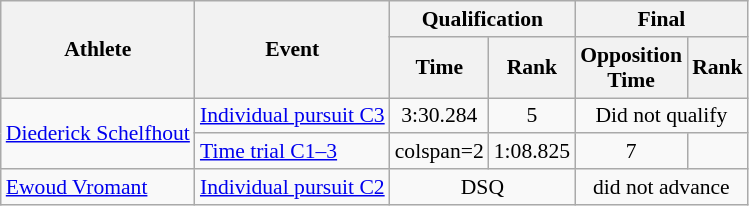<table class=wikitable style="font-size:90%">
<tr>
<th rowspan="2">Athlete</th>
<th rowspan="2">Event</th>
<th colspan="2">Qualification</th>
<th colspan="2">Final</th>
</tr>
<tr>
<th>Time</th>
<th>Rank</th>
<th>Opposition<br>Time</th>
<th>Rank</th>
</tr>
<tr align=center>
<td align=left rowspan=2><a href='#'>Diederick Schelfhout</a></td>
<td align=left><a href='#'>Individual pursuit C3</a></td>
<td>3:30.284</td>
<td>5</td>
<td colspan=2>Did not qualify</td>
</tr>
<tr align=center>
<td align=left><a href='#'>Time trial C1–3</a></td>
<td>colspan=2 </td>
<td>1:08.825</td>
<td>7</td>
</tr>
<tr align=center>
<td align=left><a href='#'>Ewoud Vromant</a></td>
<td align=left><a href='#'>Individual pursuit C2</a></td>
<td colspan=2>DSQ</td>
<td colspan=2>did not advance</td>
</tr>
</table>
